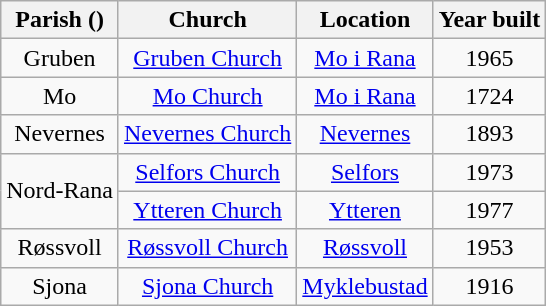<table class="wikitable" style="text-align:center">
<tr>
<th>Parish ()</th>
<th>Church</th>
<th>Location</th>
<th>Year built</th>
</tr>
<tr>
<td>Gruben</td>
<td><a href='#'>Gruben Church</a></td>
<td><a href='#'>Mo i Rana</a></td>
<td>1965</td>
</tr>
<tr>
<td>Mo</td>
<td><a href='#'>Mo Church</a></td>
<td><a href='#'>Mo i Rana</a></td>
<td>1724</td>
</tr>
<tr>
<td>Nevernes</td>
<td><a href='#'>Nevernes Church</a></td>
<td><a href='#'>Nevernes</a></td>
<td>1893</td>
</tr>
<tr>
<td rowspan="2">Nord-Rana</td>
<td><a href='#'>Selfors Church</a></td>
<td><a href='#'>Selfors</a></td>
<td>1973</td>
</tr>
<tr>
<td><a href='#'>Ytteren Church</a></td>
<td><a href='#'>Ytteren</a></td>
<td>1977</td>
</tr>
<tr>
<td>Røssvoll</td>
<td><a href='#'>Røssvoll Church</a></td>
<td><a href='#'>Røssvoll</a></td>
<td>1953</td>
</tr>
<tr>
<td>Sjona</td>
<td><a href='#'>Sjona Church</a></td>
<td><a href='#'>Myklebustad</a></td>
<td>1916</td>
</tr>
</table>
